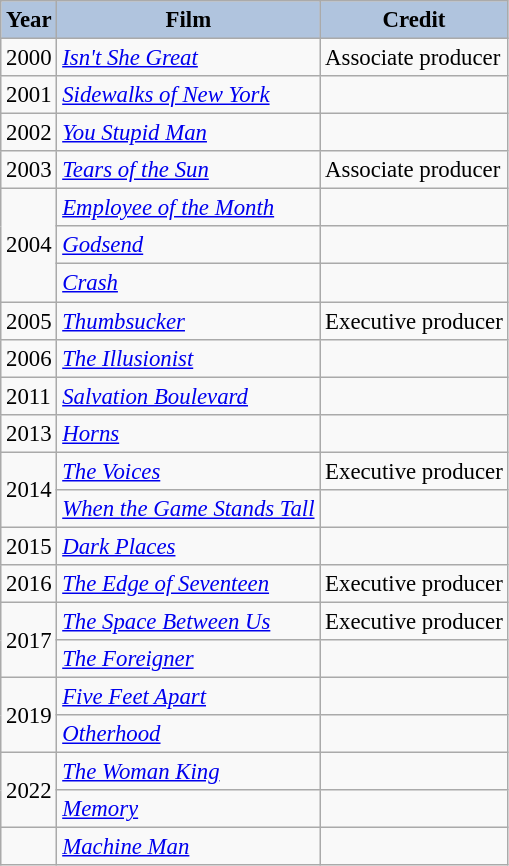<table class="wikitable" style="font-size:95%;">
<tr>
<th style="background:#B0C4DE;">Year</th>
<th style="background:#B0C4DE;">Film</th>
<th style="background:#B0C4DE;">Credit</th>
</tr>
<tr>
<td>2000</td>
<td><em><a href='#'>Isn't She Great</a></em></td>
<td>Associate producer</td>
</tr>
<tr>
<td>2001</td>
<td><em><a href='#'>Sidewalks of New York</a></em></td>
<td></td>
</tr>
<tr>
<td>2002</td>
<td><em><a href='#'>You Stupid Man</a></em></td>
<td></td>
</tr>
<tr>
<td>2003</td>
<td><em><a href='#'>Tears of the Sun</a></em></td>
<td>Associate producer</td>
</tr>
<tr>
<td rowspan=3>2004</td>
<td><em><a href='#'>Employee of the Month</a></em></td>
<td></td>
</tr>
<tr>
<td><em><a href='#'>Godsend</a></em></td>
<td></td>
</tr>
<tr>
<td><em><a href='#'>Crash</a></em></td>
<td></td>
</tr>
<tr>
<td>2005</td>
<td><em><a href='#'>Thumbsucker</a></em></td>
<td>Executive producer</td>
</tr>
<tr>
<td>2006</td>
<td><em><a href='#'>The Illusionist</a></em></td>
<td></td>
</tr>
<tr>
<td>2011</td>
<td><em><a href='#'>Salvation Boulevard</a></em></td>
<td></td>
</tr>
<tr>
<td>2013</td>
<td><em><a href='#'>Horns</a></em></td>
<td></td>
</tr>
<tr>
<td rowspan=2>2014</td>
<td><em><a href='#'>The Voices</a></em></td>
<td>Executive producer</td>
</tr>
<tr>
<td><em><a href='#'>When the Game Stands Tall</a></em></td>
<td></td>
</tr>
<tr>
<td>2015</td>
<td><em><a href='#'>Dark Places</a></em></td>
<td></td>
</tr>
<tr>
<td>2016</td>
<td><em><a href='#'>The Edge of Seventeen</a></em></td>
<td>Executive producer</td>
</tr>
<tr>
<td rowspan=2>2017</td>
<td><em><a href='#'>The Space Between Us</a></em></td>
<td>Executive producer</td>
</tr>
<tr>
<td><em><a href='#'>The Foreigner</a></em></td>
<td></td>
</tr>
<tr>
<td rowspan=2>2019</td>
<td><em><a href='#'>Five Feet Apart</a></em></td>
<td></td>
</tr>
<tr>
<td><em><a href='#'>Otherhood</a></em></td>
<td></td>
</tr>
<tr>
<td rowspan=2>2022</td>
<td><em><a href='#'>The Woman King</a></em></td>
<td></td>
</tr>
<tr>
<td><em><a href='#'>Memory</a></em></td>
<td></td>
</tr>
<tr>
<td></td>
<td><em><a href='#'>Machine Man</a></em></td>
<td></td>
</tr>
</table>
